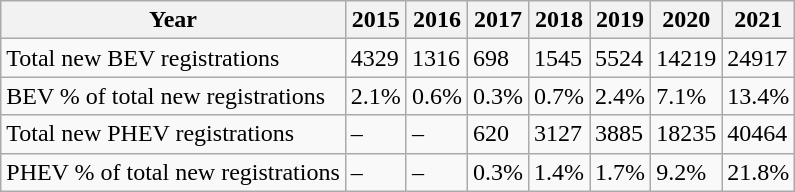<table class="wikitable">
<tr>
<th>Year</th>
<th>2015</th>
<th>2016</th>
<th>2017</th>
<th>2018</th>
<th>2019</th>
<th>2020</th>
<th>2021</th>
</tr>
<tr>
<td>Total new BEV registrations</td>
<td>4329</td>
<td>1316</td>
<td>698</td>
<td>1545</td>
<td>5524</td>
<td>14219</td>
<td>24917</td>
</tr>
<tr>
<td>BEV % of total new registrations</td>
<td>2.1%</td>
<td>0.6%</td>
<td>0.3%</td>
<td>0.7%</td>
<td>2.4%</td>
<td>7.1%</td>
<td>13.4%</td>
</tr>
<tr>
<td>Total new PHEV registrations</td>
<td>–</td>
<td>–</td>
<td>620</td>
<td>3127</td>
<td>3885</td>
<td>18235</td>
<td>40464</td>
</tr>
<tr>
<td>PHEV % of total new registrations</td>
<td>–</td>
<td>–</td>
<td>0.3%</td>
<td>1.4%</td>
<td>1.7%</td>
<td>9.2%</td>
<td>21.8%</td>
</tr>
</table>
